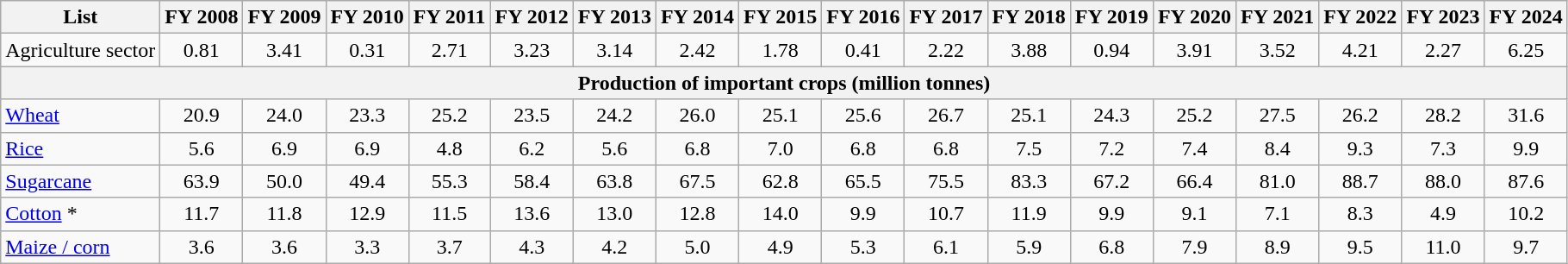<table class="wikitable">
<tr>
<th>List</th>
<th>FY 2008</th>
<th>FY 2009</th>
<th>FY 2010</th>
<th>FY 2011</th>
<th>FY 2012</th>
<th>FY 2013</th>
<th>FY 2014</th>
<th>FY 2015</th>
<th>FY 2016</th>
<th>FY 2017</th>
<th>FY 2018</th>
<th>FY 2019</th>
<th>FY 2020</th>
<th>FY 2021</th>
<th>FY 2022</th>
<th>FY 2023</th>
<th>FY 2024</th>
</tr>
<tr>
<td>Agriculture sector</td>
<td style="text-align:center"> 0.81</td>
<td style="text-align:center"> 3.41</td>
<td style="text-align:center"> 0.31</td>
<td style="text-align:center"> 2.71</td>
<td style="text-align:center"> 3.23</td>
<td style="text-align:center"> 3.14</td>
<td style="text-align:center"> 2.42</td>
<td style="text-align:center"> 1.78</td>
<td style="text-align:center"> 0.41</td>
<td style="text-align:center"> 2.22</td>
<td style="text-align:center"> 3.88</td>
<td style="text-align:center"> 0.94</td>
<td style="text-align:center"> 3.91</td>
<td style="text-align:center"> 3.52</td>
<td style="text-align:center"> 4.21</td>
<td style="text-align:center"> 2.27</td>
<td style="text-align:center"> 6.25</td>
</tr>
<tr>
<th colspan="18">Production of important crops (million tonnes)</th>
</tr>
<tr>
<td><a href='#'>Wheat</a></td>
<td style="text-align:center"> 20.9</td>
<td style="text-align:center"> 24.0</td>
<td style="text-align:center"> 23.3</td>
<td style="text-align:center"> 25.2</td>
<td style="text-align:center"> 23.5</td>
<td style="text-align:center"> 24.2</td>
<td style="text-align:center"> 26.0</td>
<td style="text-align:center"> 25.1</td>
<td style="text-align:center"> 25.6</td>
<td style="text-align:center"> 26.7</td>
<td style="text-align:center"> 25.1</td>
<td style="text-align:center"> 24.3</td>
<td style="text-align:center"> 25.2</td>
<td style="text-align:center"> 27.5</td>
<td style="text-align:center"> 26.2</td>
<td style="text-align:center"> 28.2</td>
<td style="text-align:center"> 31.6</td>
</tr>
<tr>
<td><a href='#'>Rice</a></td>
<td style="text-align:center"> 5.6</td>
<td style="text-align:center"> 6.9</td>
<td style="text-align:center"> 6.9</td>
<td style="text-align:center"> 4.8</td>
<td style="text-align:center"> 6.2</td>
<td style="text-align:center"> 5.6</td>
<td style="text-align:center"> 6.8</td>
<td style="text-align:center"> 7.0</td>
<td style="text-align:center"> 6.8</td>
<td style="text-align:center"> 6.8</td>
<td style="text-align:center"> 7.5</td>
<td style="text-align:center"> 7.2</td>
<td style="text-align:center"> 7.4</td>
<td style="text-align:center"> 8.4</td>
<td style="text-align:center"> 9.3</td>
<td style="text-align:center"> 7.3</td>
<td style="text-align:center"> 9.9</td>
</tr>
<tr>
<td><a href='#'>Sugarcane</a></td>
<td style="text-align:center"> 63.9</td>
<td style="text-align:center"> 50.0</td>
<td style="text-align:center"> 49.4</td>
<td style="text-align:center"> 55.3</td>
<td style="text-align:center"> 58.4</td>
<td style="text-align:center"> 63.8</td>
<td style="text-align:center"> 67.5</td>
<td style="text-align:center"> 62.8</td>
<td style="text-align:center"> 65.5</td>
<td style="text-align:center"> 75.5</td>
<td style="text-align:center"> 83.3</td>
<td style="text-align:center"> 67.2</td>
<td style="text-align:center"> 66.4</td>
<td style="text-align:center"> 81.0</td>
<td style="text-align:center"> 88.7</td>
<td style="text-align:center"> 88.0</td>
<td style="text-align:center"> 87.6</td>
</tr>
<tr>
<td><a href='#'>Cotton</a> *</td>
<td style="text-align:center"> 11.7</td>
<td style="text-align:center"> 11.8</td>
<td style="text-align:center"> 12.9</td>
<td style="text-align:center"> 11.5</td>
<td style="text-align:center"> 13.6</td>
<td style="text-align:center"> 13.0</td>
<td style="text-align:center"> 12.8</td>
<td style="text-align:center"> 14.0</td>
<td style="text-align:center"> 9.9</td>
<td style="text-align:center"> 10.7</td>
<td style="text-align:center"> 11.9</td>
<td style="text-align:center"> 9.9</td>
<td style="text-align:center"> 9.1</td>
<td style="text-align:center"> 7.1</td>
<td style="text-align:center"> 8.3</td>
<td style="text-align:center"> 4.9</td>
<td style="text-align:center"> 10.2</td>
</tr>
<tr>
<td><a href='#'>Maize / corn</a></td>
<td style="text-align:center"> 3.6</td>
<td style="text-align:center"> 3.6</td>
<td style="text-align:center"> 3.3</td>
<td style="text-align:center"> 3.7</td>
<td style="text-align:center"> 4.3</td>
<td style="text-align:center"> 4.2</td>
<td style="text-align:center"> 5.0</td>
<td style="text-align:center"> 4.9</td>
<td style="text-align:center"> 5.3</td>
<td style="text-align:center"> 6.1</td>
<td style="text-align:center"> 5.9</td>
<td style="text-align:center"> 6.8</td>
<td style="text-align:center"> 7.9</td>
<td style="text-align:center"> 8.9</td>
<td style="text-align:center"> 9.5</td>
<td style="text-align:center"> 11.0</td>
<td style="text-align:center"> 9.7</td>
</tr>
</table>
